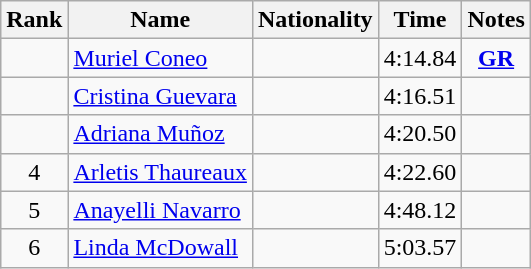<table class="wikitable sortable" style="text-align:center">
<tr>
<th>Rank</th>
<th>Name</th>
<th>Nationality</th>
<th>Time</th>
<th>Notes</th>
</tr>
<tr>
<td></td>
<td align=left><a href='#'>Muriel Coneo</a></td>
<td align=left></td>
<td>4:14.84</td>
<td><strong><a href='#'>GR</a></strong></td>
</tr>
<tr>
<td></td>
<td align=left><a href='#'>Cristina Guevara</a></td>
<td align=left></td>
<td>4:16.51</td>
<td></td>
</tr>
<tr>
<td></td>
<td align=left><a href='#'>Adriana Muñoz</a></td>
<td align=left></td>
<td>4:20.50</td>
<td></td>
</tr>
<tr>
<td>4</td>
<td align=left><a href='#'>Arletis Thaureaux</a></td>
<td align=left></td>
<td>4:22.60</td>
<td></td>
</tr>
<tr>
<td>5</td>
<td align=left><a href='#'>Anayelli Navarro</a></td>
<td align=left></td>
<td>4:48.12</td>
<td></td>
</tr>
<tr>
<td>6</td>
<td align=left><a href='#'>Linda McDowall</a></td>
<td align=left></td>
<td>5:03.57</td>
<td></td>
</tr>
</table>
